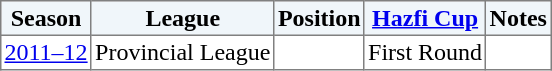<table border="1" cellpadding="2" style="border-collapse:collapse; text-align:center; font-size:normal;">
<tr style="background:#f0f6fa;">
<th>Season</th>
<th>League</th>
<th>Position</th>
<th><a href='#'>Hazfi Cup</a></th>
<th>Notes</th>
</tr>
<tr>
<td><a href='#'>2011–12</a></td>
<td>Provincial League</td>
<td></td>
<td>First Round</td>
<td></td>
</tr>
</table>
